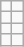<table class="wikitable">
<tr>
<td></td>
<td></td>
</tr>
<tr>
<td></td>
<td></td>
</tr>
<tr>
<td></td>
<td></td>
</tr>
<tr>
<td></td>
<td></td>
</tr>
</table>
